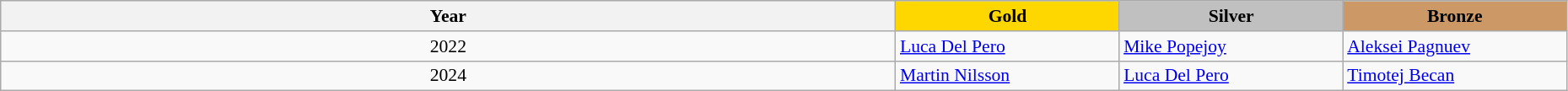<table class="wikitable" style="width:98%; font-size:90%">
<tr>
<th>Year</th>
<th style="width:170px; background:gold">Gold</th>
<th style="width:170px; background:silver">Silver</th>
<th style="width:170px; background:#cc9966">Bronze</th>
</tr>
<tr>
<td align=center>2022</td>
<td> <a href='#'>Luca Del Pero</a></td>
<td> <a href='#'>Mike Popejoy</a></td>
<td> <a href='#'>Aleksei Pagnuev</a></td>
</tr>
<tr>
<td align=center>2024</td>
<td> <a href='#'>Martin Nilsson</a></td>
<td> <a href='#'>Luca Del Pero</a></td>
<td> <a href='#'>Timotej Becan</a></td>
</tr>
</table>
